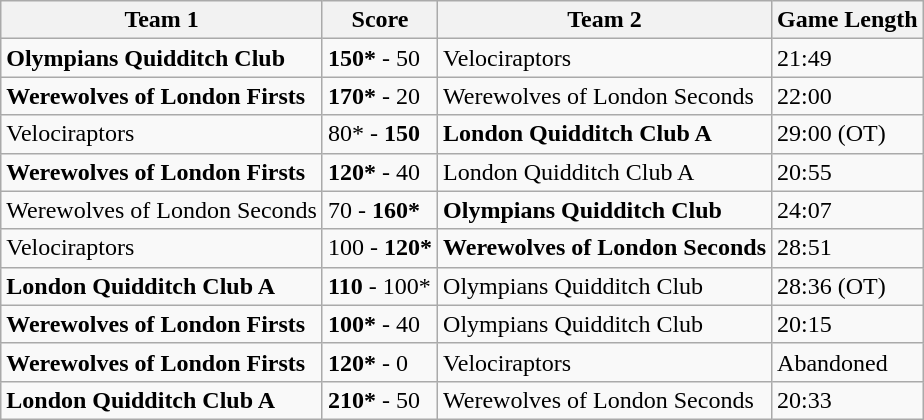<table class="wikitable">
<tr>
<th>Team 1</th>
<th>Score</th>
<th>Team 2</th>
<th>Game Length</th>
</tr>
<tr>
<td><strong>Olympians Quidditch Club</strong></td>
<td><strong>150*</strong> - 50</td>
<td>Velociraptors</td>
<td>21:49</td>
</tr>
<tr>
<td><strong>Werewolves of London Firsts</strong></td>
<td><strong>170*</strong> - 20</td>
<td>Werewolves of London Seconds</td>
<td>22:00</td>
</tr>
<tr>
<td>Velociraptors</td>
<td>80* - <strong>150</strong></td>
<td><strong>London Quidditch Club A</strong></td>
<td>29:00 (OT)</td>
</tr>
<tr>
<td><strong>Werewolves of London Firsts</strong></td>
<td><strong>120*</strong> - 40</td>
<td>London Quidditch Club A</td>
<td>20:55</td>
</tr>
<tr>
<td>Werewolves of London Seconds</td>
<td>70 - <strong>160*</strong></td>
<td><strong>Olympians Quidditch Club</strong></td>
<td>24:07</td>
</tr>
<tr>
<td>Velociraptors</td>
<td>100 - <strong>120*</strong></td>
<td><strong>Werewolves of London Seconds</strong></td>
<td>28:51</td>
</tr>
<tr>
<td><strong>London Quidditch Club A</strong></td>
<td><strong>110</strong> - 100*</td>
<td>Olympians Quidditch Club</td>
<td>28:36 (OT)</td>
</tr>
<tr>
<td><strong>Werewolves of London Firsts</strong></td>
<td><strong>100*</strong> - 40</td>
<td>Olympians Quidditch Club</td>
<td>20:15</td>
</tr>
<tr>
<td><strong>Werewolves of London Firsts</strong></td>
<td><strong>120*</strong> - 0</td>
<td>Velociraptors</td>
<td>Abandoned</td>
</tr>
<tr>
<td><strong>London Quidditch Club A</strong></td>
<td><strong>210*</strong> - 50</td>
<td>Werewolves of London Seconds</td>
<td>20:33</td>
</tr>
</table>
